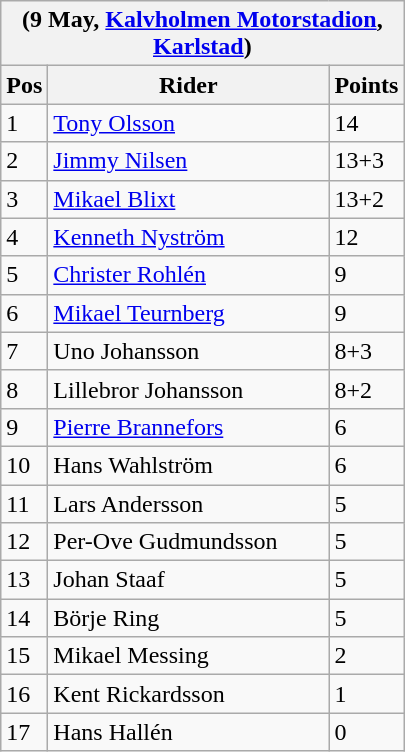<table class="wikitable">
<tr>
<th colspan="6">(9 May, <a href='#'>Kalvholmen Motorstadion</a>, <a href='#'>Karlstad</a>)</th>
</tr>
<tr>
<th width=20>Pos</th>
<th width=180>Rider</th>
<th width=40>Points</th>
</tr>
<tr>
<td>1</td>
<td style="text-align:left;"><a href='#'>Tony Olsson</a></td>
<td>14</td>
</tr>
<tr>
<td>2</td>
<td style="text-align:left;"><a href='#'>Jimmy Nilsen</a></td>
<td>13+3</td>
</tr>
<tr>
<td>3</td>
<td style="text-align:left;"><a href='#'>Mikael Blixt</a></td>
<td>13+2</td>
</tr>
<tr>
<td>4</td>
<td style="text-align:left;"><a href='#'>Kenneth Nyström</a></td>
<td>12</td>
</tr>
<tr>
<td>5</td>
<td style="text-align:left;"><a href='#'>Christer Rohlén</a></td>
<td>9</td>
</tr>
<tr>
<td>6</td>
<td style="text-align:left;"><a href='#'>Mikael Teurnberg</a></td>
<td>9</td>
</tr>
<tr>
<td>7</td>
<td style="text-align:left;">Uno Johansson</td>
<td>8+3</td>
</tr>
<tr>
<td>8</td>
<td style="text-align:left;">Lillebror Johansson</td>
<td>8+2</td>
</tr>
<tr>
<td>9</td>
<td style="text-align:left;"><a href='#'>Pierre Brannefors</a></td>
<td>6</td>
</tr>
<tr>
<td>10</td>
<td style="text-align:left;">Hans Wahlström</td>
<td>6</td>
</tr>
<tr>
<td>11</td>
<td style="text-align:left;">Lars Andersson</td>
<td>5</td>
</tr>
<tr>
<td>12</td>
<td style="text-align:left;">Per-Ove Gudmundsson</td>
<td>5</td>
</tr>
<tr>
<td>13</td>
<td style="text-align:left;">Johan Staaf</td>
<td>5</td>
</tr>
<tr>
<td>14</td>
<td style="text-align:left;">Börje Ring</td>
<td>5</td>
</tr>
<tr>
<td>15</td>
<td style="text-align:left;">Mikael Messing</td>
<td>2</td>
</tr>
<tr>
<td>16</td>
<td style="text-align:left;">Kent Rickardsson</td>
<td>1</td>
</tr>
<tr>
<td>17</td>
<td style="text-align:left;">Hans Hallén</td>
<td>0</td>
</tr>
</table>
